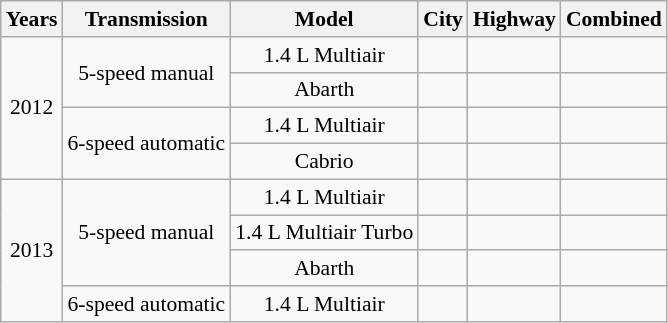<table class="wikitable" style="text-align: center; font-size: 90%;">
<tr>
<th>Years</th>
<th>Transmission</th>
<th>Model</th>
<th>City</th>
<th>Highway</th>
<th>Combined</th>
</tr>
<tr>
<td rowspan=4>2012</td>
<td rowspan=2>5-speed manual</td>
<td>1.4 L Multiair</td>
<td></td>
<td></td>
<td></td>
</tr>
<tr>
<td>Abarth</td>
<td></td>
<td></td>
<td></td>
</tr>
<tr>
<td rowspan=2>6-speed automatic</td>
<td>1.4 L Multiair</td>
<td></td>
<td></td>
<td></td>
</tr>
<tr>
<td>Cabrio</td>
<td></td>
<td></td>
<td></td>
</tr>
<tr>
<td rowspan=4>2013</td>
<td rowspan=3>5-speed manual</td>
<td>1.4 L Multiair</td>
<td></td>
<td></td>
<td></td>
</tr>
<tr>
<td>1.4 L Multiair Turbo</td>
<td></td>
<td></td>
<td></td>
</tr>
<tr>
<td>Abarth</td>
<td></td>
<td></td>
<td></td>
</tr>
<tr>
<td>6-speed automatic</td>
<td>1.4 L Multiair</td>
<td></td>
<td></td>
<td></td>
</tr>
</table>
